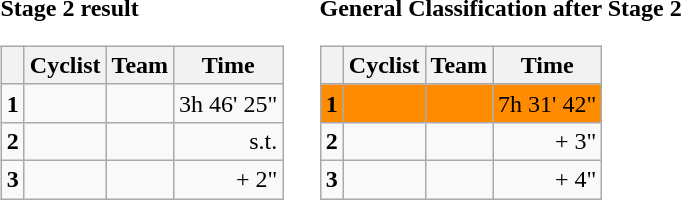<table>
<tr>
<td><strong>Stage 2 result</strong><br><table class="wikitable">
<tr>
<th></th>
<th>Cyclist</th>
<th>Team</th>
<th>Time</th>
</tr>
<tr>
<td><strong>1</strong></td>
<td></td>
<td></td>
<td align=right>3h 46' 25"</td>
</tr>
<tr>
<td><strong>2</strong></td>
<td></td>
<td></td>
<td align=right>s.t.</td>
</tr>
<tr>
<td><strong>3</strong></td>
<td></td>
<td></td>
<td align=right>+ 2"</td>
</tr>
</table>
</td>
<td></td>
<td><strong>General Classification after Stage 2</strong><br><table class="wikitable">
<tr>
<th></th>
<th>Cyclist</th>
<th>Team</th>
<th>Time</th>
</tr>
<tr style="background:#FF8C00;">
<td><strong>1</strong></td>
<td></td>
<td></td>
<td align=right>7h 31' 42"</td>
</tr>
<tr>
<td><strong>2</strong></td>
<td></td>
<td></td>
<td align=right>+ 3"</td>
</tr>
<tr>
<td><strong>3</strong></td>
<td></td>
<td></td>
<td align=right>+ 4"</td>
</tr>
</table>
</td>
</tr>
</table>
